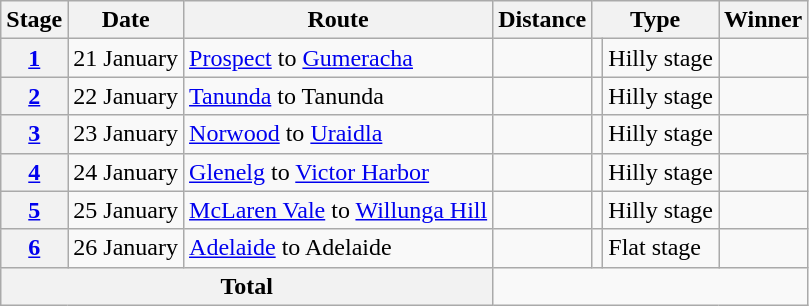<table class="wikitable">
<tr>
<th scope="col">Stage</th>
<th scope="col">Date</th>
<th scope="col">Route</th>
<th scope="col">Distance</th>
<th colspan="2" scope="col">Type</th>
<th scope="col">Winner</th>
</tr>
<tr>
<th scope="row"><a href='#'>1</a></th>
<td>21 January</td>
<td><a href='#'>Prospect</a> to <a href='#'>Gumeracha</a></td>
<td style="text-align:center;"></td>
<td></td>
<td>Hilly stage</td>
<td></td>
</tr>
<tr>
<th scope="row"><a href='#'>2</a></th>
<td>22 January</td>
<td><a href='#'>Tanunda</a> to Tanunda</td>
<td style="text-align:center;"></td>
<td></td>
<td>Hilly stage</td>
<td></td>
</tr>
<tr>
<th scope="row"><a href='#'>3</a></th>
<td>23 January</td>
<td><a href='#'>Norwood</a> to <a href='#'>Uraidla</a></td>
<td style="text-align:center;"></td>
<td></td>
<td>Hilly stage</td>
<td></td>
</tr>
<tr>
<th scope="row"><a href='#'>4</a></th>
<td>24 January</td>
<td><a href='#'>Glenelg</a> to <a href='#'>Victor Harbor</a></td>
<td style="text-align:center;"></td>
<td></td>
<td>Hilly stage</td>
<td></td>
</tr>
<tr>
<th scope="row"><a href='#'>5</a></th>
<td>25 January</td>
<td><a href='#'>McLaren Vale</a> to <a href='#'>Willunga Hill</a></td>
<td style="text-align:center;"></td>
<td></td>
<td>Hilly stage</td>
<td></td>
</tr>
<tr>
<th scope="row"><a href='#'>6</a></th>
<td>26 January</td>
<td><a href='#'>Adelaide</a> to Adelaide</td>
<td style="text-align:center;"></td>
<td></td>
<td>Flat stage</td>
<td></td>
</tr>
<tr>
<th colspan="3">Total</th>
<td style="text-align:center;" colspan="4"></td>
</tr>
</table>
